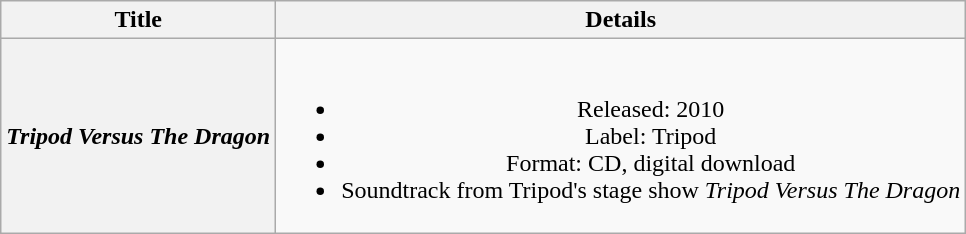<table class="wikitable plainrowheaders" style="text-align:center;" border="1">
<tr>
<th>Title</th>
<th>Details</th>
</tr>
<tr>
<th scope="row"><em>Tripod Versus The Dragon</em> <br> </th>
<td><br><ul><li>Released: 2010</li><li>Label: Tripod</li><li>Format: CD, digital download</li><li>Soundtrack from Tripod's stage show <em>Tripod Versus The Dragon</em></li></ul></td>
</tr>
</table>
